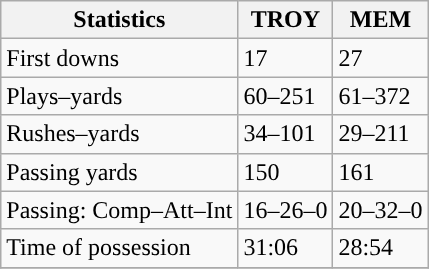<table class="wikitable" style="float: left;">
<tr>
<th>Statistics</th>
<th>TROY</th>
<th>MEM</th>
</tr>
<tr>
<td>First downs</td>
<td>17</td>
<td>27</td>
</tr>
<tr>
<td>Plays–yards</td>
<td>60–251</td>
<td>61–372</td>
</tr>
<tr>
<td>Rushes–yards</td>
<td>34–101</td>
<td>29–211</td>
</tr>
<tr>
<td>Passing yards</td>
<td>150</td>
<td>161</td>
</tr>
<tr>
<td>Passing: Comp–Att–Int</td>
<td>16–26–0</td>
<td>20–32–0</td>
</tr>
<tr>
<td>Time of possession</td>
<td>31:06</td>
<td>28:54</td>
</tr>
<tr>
</tr>
</table>
